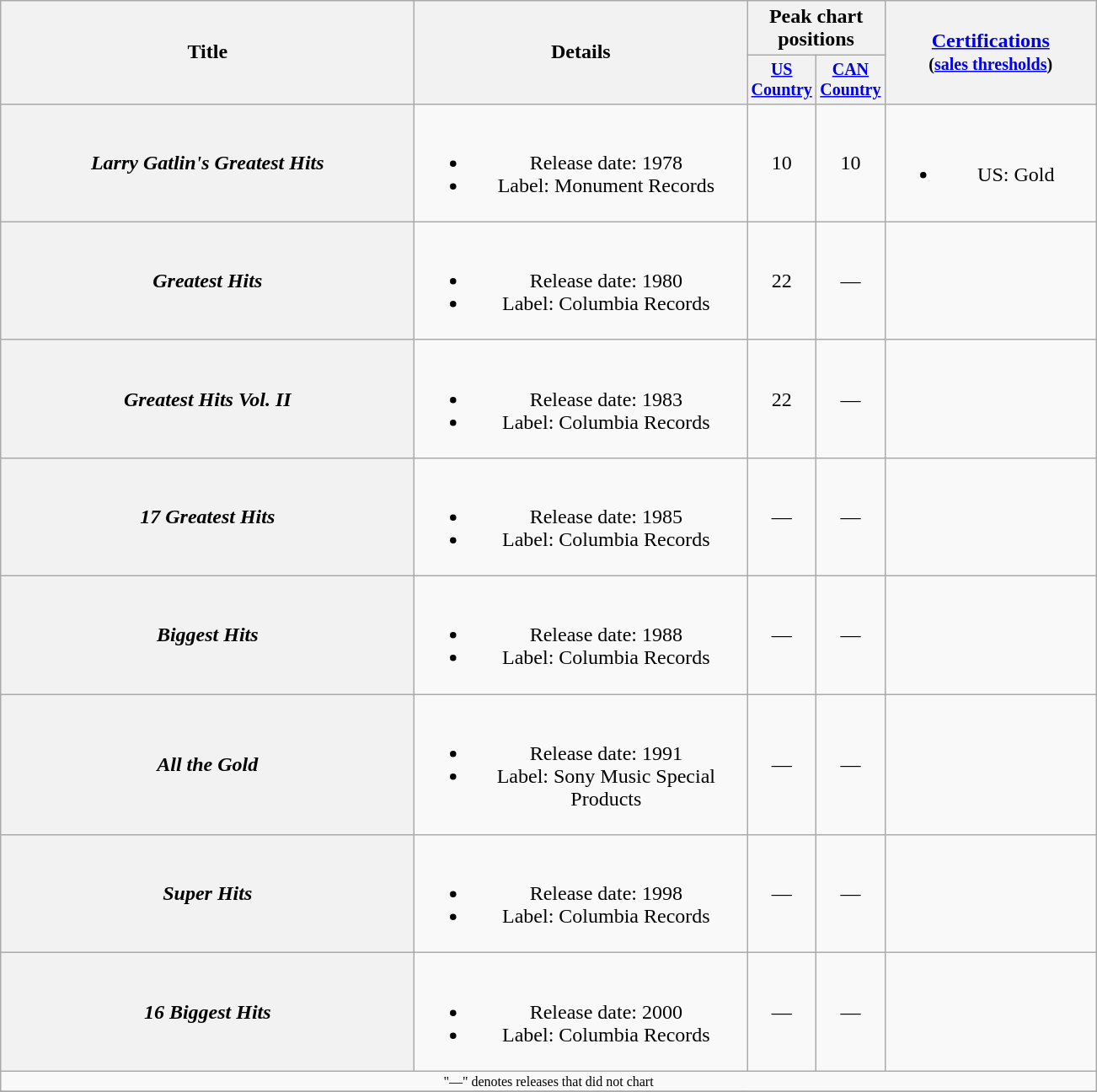<table class="wikitable plainrowheaders" style="text-align:center;">
<tr>
<th rowspan="2" style="width:20em;">Title</th>
<th rowspan="2" style="width:16em;">Details</th>
<th colspan="2">Peak chart<br>positions</th>
<th rowspan="2" style="width:10em;"><a href='#'>Certifications</a><br><small>(<a href='#'>sales thresholds</a>)</small></th>
</tr>
<tr style="font-size:smaller;">
<th width="45"><a href='#'>US Country</a></th>
<th width="45"><a href='#'>CAN Country</a></th>
</tr>
<tr>
<th scope="row"><em>Larry Gatlin's Greatest Hits</em></th>
<td><br><ul><li>Release date: 1978</li><li>Label: Monument Records</li></ul></td>
<td>10</td>
<td>10</td>
<td><br><ul><li>US: Gold</li></ul></td>
</tr>
<tr>
<th scope="row"><em>Greatest Hits</em></th>
<td><br><ul><li>Release date: 1980</li><li>Label: Columbia Records</li></ul></td>
<td>22</td>
<td>—</td>
<td></td>
</tr>
<tr>
<th scope="row"><em>Greatest Hits Vol. II</em></th>
<td><br><ul><li>Release date: 1983</li><li>Label: Columbia Records</li></ul></td>
<td>22</td>
<td>—</td>
<td></td>
</tr>
<tr>
<th scope="row"><em>17 Greatest Hits</em></th>
<td><br><ul><li>Release date: 1985</li><li>Label: Columbia Records</li></ul></td>
<td>—</td>
<td>—</td>
<td></td>
</tr>
<tr>
<th scope="row"><em>Biggest Hits</em></th>
<td><br><ul><li>Release date: 1988</li><li>Label: Columbia Records</li></ul></td>
<td>—</td>
<td>—</td>
<td></td>
</tr>
<tr>
<th scope="row"><em>All the Gold</em></th>
<td><br><ul><li>Release date: 1991</li><li>Label: Sony Music Special Products</li></ul></td>
<td>—</td>
<td>—</td>
<td></td>
</tr>
<tr>
<th scope="row"><em>Super Hits</em></th>
<td><br><ul><li>Release date: 1998</li><li>Label: Columbia Records</li></ul></td>
<td>—</td>
<td>—</td>
<td></td>
</tr>
<tr>
<th scope="row"><em>16 Biggest Hits</em></th>
<td><br><ul><li>Release date: 2000</li><li>Label: Columbia Records</li></ul></td>
<td>—</td>
<td>—</td>
<td></td>
</tr>
<tr>
<td colspan="5" style="font-size:8pt">"—" denotes releases that did not chart</td>
</tr>
<tr>
</tr>
</table>
